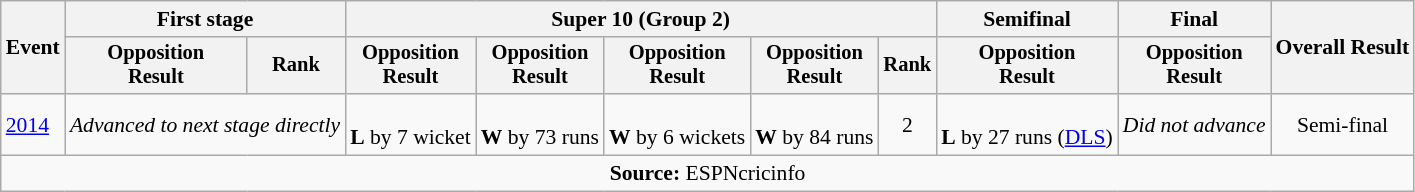<table class=wikitable style=font-size:90%;text-align:center>
<tr>
<th rowspan=2>Event</th>
<th colspan=2>First stage</th>
<th colspan=5>Super 10 (Group 2)</th>
<th>Semifinal</th>
<th>Final</th>
<th rowspan=2>Overall Result</th>
</tr>
<tr style=font-size:95%>
<th>Opposition<br>Result</th>
<th>Rank</th>
<th>Opposition<br>Result</th>
<th>Opposition<br>Result</th>
<th>Opposition<br>Result</th>
<th>Opposition<br>Result</th>
<th>Rank</th>
<th>Opposition<br>Result</th>
<th>Opposition<br>Result</th>
</tr>
<tr>
<td align=left><a href='#'>2014</a></td>
<td colspan="2"><em>Advanced to next stage directly</em></td>
<td><br><strong>L</strong> by 7 wicket</td>
<td><br><strong>W</strong> by 73 runs</td>
<td><br><strong>W</strong> by 6 wickets</td>
<td><br><strong>W</strong> by 84 runs</td>
<td>2</td>
<td><br><strong>L</strong> by 27 runs (<a href='#'>DLS</a>)</td>
<td><em>Did not advance</em></td>
<td>Semi-final</td>
</tr>
<tr>
<td colspan="11"><strong>Source:</strong> ESPNcricinfo</td>
</tr>
</table>
